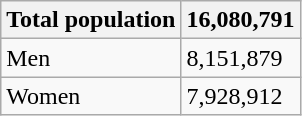<table class="wikitable">
<tr>
<th>Total population</th>
<th>16,080,791</th>
</tr>
<tr>
<td>Men</td>
<td>8,151,879</td>
</tr>
<tr>
<td>Women</td>
<td>7,928,912</td>
</tr>
</table>
